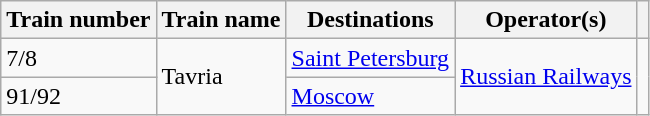<table class="wikitable">
<tr>
<th>Train number</th>
<th>Train name</th>
<th>Destinations</th>
<th>Operator(s)</th>
<th></th>
</tr>
<tr>
<td>7/8</td>
<td rowspan="2">Tavria</td>
<td><a href='#'>Saint Petersburg</a></td>
<td rowspan="2"><a href='#'>Russian Railways</a></td>
<td rowspan="2"></td>
</tr>
<tr>
<td>91/92</td>
<td><a href='#'>Moscow</a></td>
</tr>
</table>
